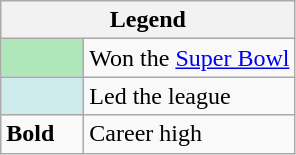<table class="wikitable mw-collapsible mw-collapsed">
<tr>
<th colspan="2">Legend</th>
</tr>
<tr>
<td style="background:#afe6ba;"></td>
<td>Won the <a href='#'>Super Bowl</a></td>
</tr>
<tr>
<td style="background:#cfecec; width:3em;"></td>
<td>Led the league</td>
</tr>
<tr>
<td><strong>Bold</strong></td>
<td>Career high</td>
</tr>
</table>
